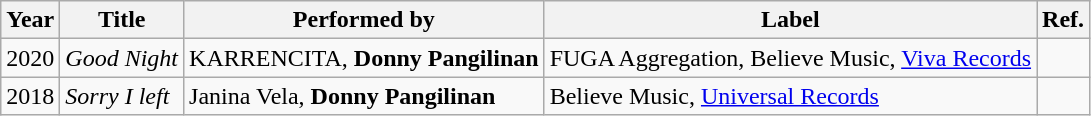<table class="wikitable">
<tr>
<th>Year</th>
<th>Title</th>
<th>Performed by</th>
<th>Label</th>
<th>Ref.</th>
</tr>
<tr>
<td>2020</td>
<td><em>Good Night</em></td>
<td>KARRENCITA, <strong>Donny Pangilinan</strong></td>
<td>FUGA Aggregation, Believe Music, <a href='#'>Viva Records</a></td>
<td></td>
</tr>
<tr>
<td>2018</td>
<td><em>Sorry I left</em></td>
<td>Janina Vela, <strong>Donny Pangilinan</strong></td>
<td>Believe Music, <a href='#'>Universal Records</a></td>
<td></td>
</tr>
</table>
